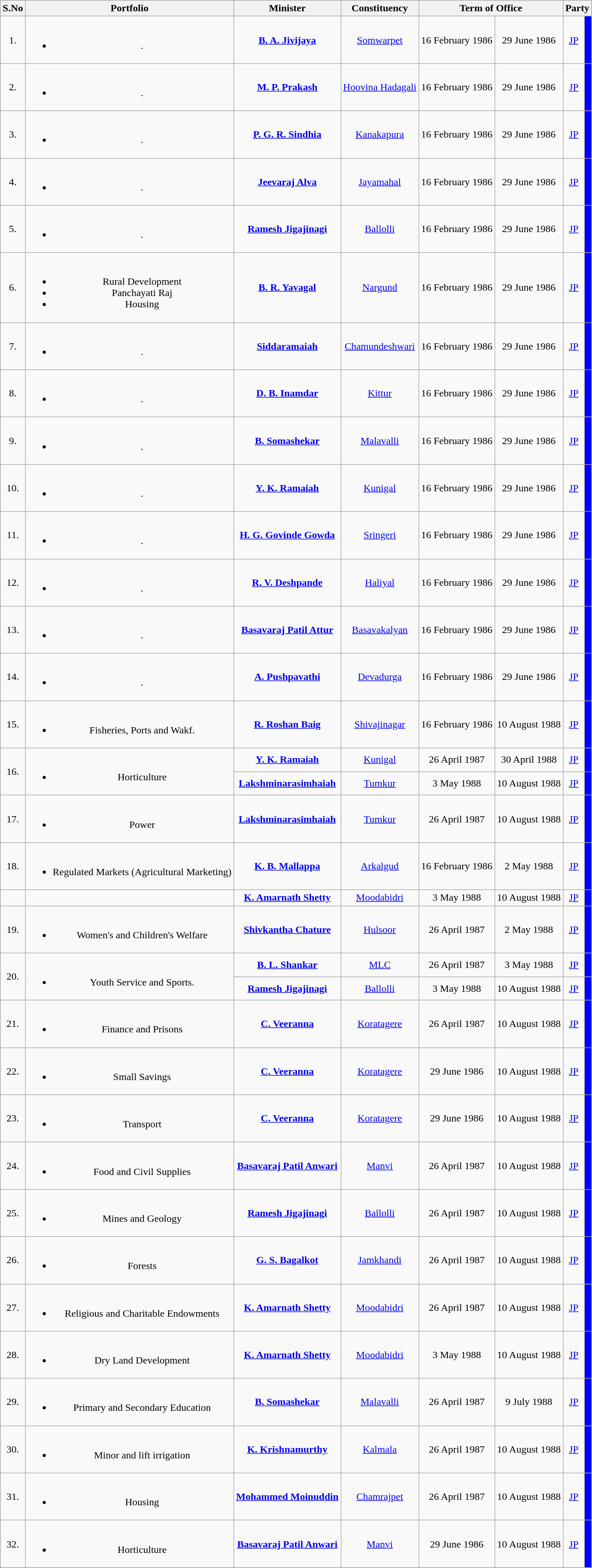<table class="wikitable sortable" style="text-align:center;">
<tr>
<th>S.No</th>
<th>Portfolio</th>
<th>Minister</th>
<th>Constituency</th>
<th colspan="2">Term of Office</th>
<th colspan="2" scope="col">Party</th>
</tr>
<tr>
<td>1.</td>
<td><br><ul><li>.</li></ul></td>
<td><strong><a href='#'>B. A. Jivijaya</a></strong></td>
<td><a href='#'>Somwarpet</a></td>
<td>16 February 1986</td>
<td>29 June 1986</td>
<td><a href='#'>JP</a></td>
<td width="4px" bgcolor="#0000FF"></td>
</tr>
<tr>
<td>2.</td>
<td><br><ul><li>.</li></ul></td>
<td><strong><a href='#'>M. P. Prakash</a></strong></td>
<td><a href='#'>Hoovina Hadagali</a></td>
<td>16 February 1986</td>
<td>29 June 1986</td>
<td><a href='#'>JP</a></td>
<td width="4px" bgcolor="#0000FF"></td>
</tr>
<tr>
<td>3.</td>
<td><br><ul><li>.</li></ul></td>
<td><strong><a href='#'>P. G. R. Sindhia</a></strong></td>
<td><a href='#'>Kanakapura</a></td>
<td>16 February 1986</td>
<td>29 June 1986</td>
<td><a href='#'>JP</a></td>
<td width="4px" bgcolor="#0000FF"></td>
</tr>
<tr>
<td>4.</td>
<td><br><ul><li>.</li></ul></td>
<td><strong><a href='#'>Jeevaraj Alva</a></strong></td>
<td><a href='#'>Jayamahal</a></td>
<td>16 February 1986</td>
<td>29 June 1986</td>
<td><a href='#'>JP</a></td>
<td width="4px" bgcolor="#0000FF"></td>
</tr>
<tr>
<td>5.</td>
<td><br><ul><li>.</li></ul></td>
<td><strong><a href='#'>Ramesh Jigajinagi</a></strong></td>
<td><a href='#'>Ballolli</a></td>
<td>16 February 1986</td>
<td>29 June 1986</td>
<td><a href='#'>JP</a></td>
<td width="4px" bgcolor="#0000FF"></td>
</tr>
<tr>
<td>6.</td>
<td><br><ul><li>Rural Development</li><li>Panchayati Raj</li><li>Housing</li></ul></td>
<td><strong><a href='#'>B. R. Yavagal</a></strong></td>
<td><a href='#'>Nargund</a></td>
<td>16 February 1986</td>
<td>29 June 1986</td>
<td><a href='#'>JP</a></td>
<td width="4px" bgcolor="#0000FF"></td>
</tr>
<tr>
<td>7.</td>
<td><br><ul><li>.</li></ul></td>
<td><strong><a href='#'>Siddaramaiah</a></strong></td>
<td><a href='#'>Chamundeshwari</a></td>
<td>16 February 1986</td>
<td>29 June 1986</td>
<td><a href='#'>JP</a></td>
<td width="4px" bgcolor="#0000FF"></td>
</tr>
<tr>
<td>8.</td>
<td><br><ul><li>.</li></ul></td>
<td><strong><a href='#'>D. B. Inamdar</a></strong></td>
<td><a href='#'>Kittur</a></td>
<td>16 February 1986</td>
<td>29 June 1986</td>
<td><a href='#'>JP</a></td>
<td width="4px" bgcolor="#0000FF"></td>
</tr>
<tr>
<td>9.</td>
<td><br><ul><li>.</li></ul></td>
<td><strong><a href='#'>B. Somashekar</a></strong></td>
<td><a href='#'>Malavalli</a></td>
<td>16 February 1986</td>
<td>29 June 1986</td>
<td><a href='#'>JP</a></td>
<td width="4px" bgcolor="#0000FF"></td>
</tr>
<tr>
<td>10.</td>
<td><br><ul><li>.</li></ul></td>
<td><strong><a href='#'>Y. K. Ramaiah</a></strong></td>
<td><a href='#'>Kunigal</a></td>
<td>16 February 1986</td>
<td>29 June 1986</td>
<td><a href='#'>JP</a></td>
<td width="4px" bgcolor="#0000FF"></td>
</tr>
<tr>
<td>11.</td>
<td><br><ul><li>.</li></ul></td>
<td><strong><a href='#'>H. G. Govinde Gowda</a></strong></td>
<td><a href='#'>Sringeri</a></td>
<td>16 February 1986</td>
<td>29 June 1986</td>
<td><a href='#'>JP</a></td>
<td width="4px" bgcolor="#0000FF"></td>
</tr>
<tr>
<td>12.</td>
<td><br><ul><li>.</li></ul></td>
<td><strong><a href='#'>R. V. Deshpande</a></strong></td>
<td><a href='#'>Haliyal</a></td>
<td>16 February 1986</td>
<td>29 June 1986</td>
<td><a href='#'>JP</a></td>
<td width="4px" bgcolor="#0000FF"></td>
</tr>
<tr>
<td>13.</td>
<td><br><ul><li>.</li></ul></td>
<td><strong><a href='#'>Basavaraj Patil Attur</a></strong></td>
<td><a href='#'>Basavakalyan</a></td>
<td>16 February 1986</td>
<td>29 June 1986</td>
<td><a href='#'>JP</a></td>
<td width="4px" bgcolor="#0000FF"></td>
</tr>
<tr>
<td>14.</td>
<td><br><ul><li>.</li></ul></td>
<td><strong><a href='#'>A. Pushpavathi</a></strong></td>
<td><a href='#'>Devadurga</a></td>
<td>16 February 1986</td>
<td>29 June 1986</td>
<td><a href='#'>JP</a></td>
<td width="4px" bgcolor="#0000FF"></td>
</tr>
<tr>
<td>15.</td>
<td><br><ul><li>Fisheries, Ports and Wakf.</li></ul></td>
<td><strong><a href='#'>R. Roshan Baig</a></strong></td>
<td><a href='#'>Shivajinagar</a></td>
<td>16 February 1986</td>
<td>10 August 1988</td>
<td><a href='#'>JP</a></td>
<td width="4px" bgcolor="#0000FF"></td>
</tr>
<tr>
<td rowspan="2">16.</td>
<td rowspan="2"><br><ul><li>Horticulture</li></ul></td>
<td><strong><a href='#'>Y. K. Ramaiah</a></strong></td>
<td><a href='#'>Kunigal</a></td>
<td>26 April 1987</td>
<td>30 April 1988</td>
<td><a href='#'>JP</a></td>
<td width="4px" bgcolor="#0000FF"></td>
</tr>
<tr>
<td><strong><a href='#'>Lakshminarasimhaiah</a></strong></td>
<td><a href='#'>Tumkur</a></td>
<td>3 May 1988</td>
<td>10 August 1988</td>
<td><a href='#'>JP</a></td>
<td width="4px" bgcolor="#0000FF"></td>
</tr>
<tr>
<td>17.</td>
<td><br><ul><li>Power</li></ul></td>
<td><strong><a href='#'>Lakshminarasimhaiah</a></strong></td>
<td><a href='#'>Tumkur</a></td>
<td>26 April 1987</td>
<td>10 August 1988</td>
<td><a href='#'>JP</a></td>
<td width="4px" bgcolor="#0000FF"></td>
</tr>
<tr style="text-align:center">
<td>18.</td>
<td><br><ul><li>Regulated Markets (Agricultural Marketing)</li></ul></td>
<td><strong><a href='#'>K. B. Mallappa</a></strong></td>
<td><a href='#'>Arkalgud</a></td>
<td>16 February 1986</td>
<td>2 May 1988</td>
<td><a href='#'>JP</a></td>
<td width="4px" bgcolor="#0000FF"></td>
</tr>
<tr>
<td></td>
<td></td>
<td><strong><a href='#'>K. Amarnath Shetty</a></strong></td>
<td><a href='#'>Moodabidri</a></td>
<td>3 May 1988</td>
<td>10 August 1988</td>
<td><a href='#'>JP</a></td>
<td width="4px" bgcolor="#0000FF"></td>
</tr>
<tr>
<td>19.</td>
<td><br><ul><li>Women's and Children's Welfare</li></ul></td>
<td><strong><a href='#'>Shivkantha Chature</a></strong></td>
<td><a href='#'>Hulsoor</a></td>
<td>26 April 1987</td>
<td>2 May 1988</td>
<td><a href='#'>JP</a></td>
<td width="4px" bgcolor="#0000FF"></td>
</tr>
<tr>
<td rowspan="2">20.</td>
<td rowspan="2"><br><ul><li>Youth Service and Sports.</li></ul></td>
<td><strong><a href='#'>B. L. Shankar</a></strong></td>
<td><a href='#'>MLC</a></td>
<td>26 April 1987</td>
<td>3 May 1988</td>
<td><a href='#'>JP</a></td>
<td width="4px" bgcolor="#0000FF"></td>
</tr>
<tr>
<td><strong><a href='#'>Ramesh Jigajinagi</a></strong></td>
<td><a href='#'>Ballolli</a></td>
<td>3 May 1988</td>
<td>10 August 1988</td>
<td><a href='#'>JP</a></td>
<td width="4px" bgcolor="#0000FF"></td>
</tr>
<tr>
<td>21.</td>
<td><br><ul><li>Finance and Prisons</li></ul></td>
<td><strong><a href='#'>C. Veeranna</a></strong></td>
<td><a href='#'>Koratagere</a></td>
<td>26 April 1987</td>
<td>10 August 1988</td>
<td><a href='#'>JP</a></td>
<td width="4px" bgcolor="#0000FF"></td>
</tr>
<tr>
<td>22.</td>
<td><br><ul><li>Small Savings</li></ul></td>
<td><strong><a href='#'>C. Veeranna</a></strong></td>
<td><a href='#'>Koratagere</a></td>
<td>29 June 1986</td>
<td>10 August 1988</td>
<td><a href='#'>JP</a></td>
<td width="4px" bgcolor="#0000FF"></td>
</tr>
<tr>
<td>23.</td>
<td><br><ul><li>Transport</li></ul></td>
<td><strong><a href='#'>C. Veeranna</a></strong></td>
<td><a href='#'>Koratagere</a></td>
<td>29 June 1986</td>
<td>10 August 1988</td>
<td><a href='#'>JP</a></td>
<td width="4px" bgcolor="#0000FF"></td>
</tr>
<tr>
<td>24.</td>
<td><br><ul><li>Food and Civil Supplies</li></ul></td>
<td><strong><a href='#'>Basavaraj Patil Anwari</a></strong></td>
<td><a href='#'>Manvi</a></td>
<td>26 April 1987</td>
<td>10 August 1988</td>
<td><a href='#'>JP</a></td>
<td width="4px" bgcolor="#0000FF"></td>
</tr>
<tr>
<td>25.</td>
<td><br><ul><li>Mines and Geology</li></ul></td>
<td><strong><a href='#'>Ramesh Jigajinagi</a></strong></td>
<td><a href='#'>Ballolli</a></td>
<td>26 April 1987</td>
<td>10 August 1988</td>
<td><a href='#'>JP</a></td>
<td width="4px" bgcolor="#0000FF"></td>
</tr>
<tr>
<td>26.</td>
<td><br><ul><li>Forests</li></ul></td>
<td><strong><a href='#'>G. S. Bagalkot</a></strong></td>
<td><a href='#'>Jamkhandi</a></td>
<td>26 April 1987</td>
<td>10 August 1988</td>
<td><a href='#'>JP</a></td>
<td width="4px" bgcolor="#0000FF"></td>
</tr>
<tr>
<td>27.</td>
<td><br><ul><li>Religious and Charitable Endowments</li></ul></td>
<td><strong><a href='#'>K. Amarnath Shetty</a></strong></td>
<td><a href='#'>Moodabidri</a></td>
<td>26 April 1987</td>
<td>10 August 1988</td>
<td><a href='#'>JP</a></td>
<td width="4px" bgcolor="#0000FF"></td>
</tr>
<tr>
<td>28.</td>
<td><br><ul><li>Dry Land Development</li></ul></td>
<td><strong><a href='#'>K. Amarnath Shetty</a></strong></td>
<td><a href='#'>Moodabidri</a></td>
<td>3 May 1988</td>
<td>10 August 1988</td>
<td><a href='#'>JP</a></td>
<td width="4px" bgcolor="#0000FF"></td>
</tr>
<tr>
<td>29.</td>
<td><br><ul><li>Primary and Secondary Education</li></ul></td>
<td><strong><a href='#'>B. Somashekar</a></strong></td>
<td><a href='#'>Malavalli</a></td>
<td>26 April 1987</td>
<td>9 July 1988</td>
<td><a href='#'>JP</a></td>
<td width="4px" bgcolor="#0000FF"></td>
</tr>
<tr>
<td>30.</td>
<td><br><ul><li>Minor and lift irrigation</li></ul></td>
<td><a href='#'><strong>K. Krishnamurthy</strong></a></td>
<td><a href='#'>Kalmala</a></td>
<td>26 April 1987</td>
<td>10 August 1988</td>
<td><a href='#'>JP</a></td>
<td width="4px" bgcolor="#0000FF"></td>
</tr>
<tr>
<td>31.</td>
<td><br><ul><li>Housing</li></ul></td>
<td><strong><a href='#'>Mohammed Moinuddin</a></strong></td>
<td><a href='#'>Chamrajpet</a></td>
<td>26 April 1987</td>
<td>10 August 1988</td>
<td><a href='#'>JP</a></td>
<td width="4px" bgcolor="#0000FF"></td>
</tr>
<tr>
<td>32.</td>
<td><br><ul><li>Horticulture</li></ul></td>
<td><strong><a href='#'>Basavaraj Patil Anwari</a></strong></td>
<td><a href='#'>Manvi</a></td>
<td>29 June 1986</td>
<td>10 August 1988</td>
<td><a href='#'>JP</a></td>
<td width="4px" bgcolor="#0000FF"></td>
</tr>
<tr style="text-align:center">
</tr>
</table>
